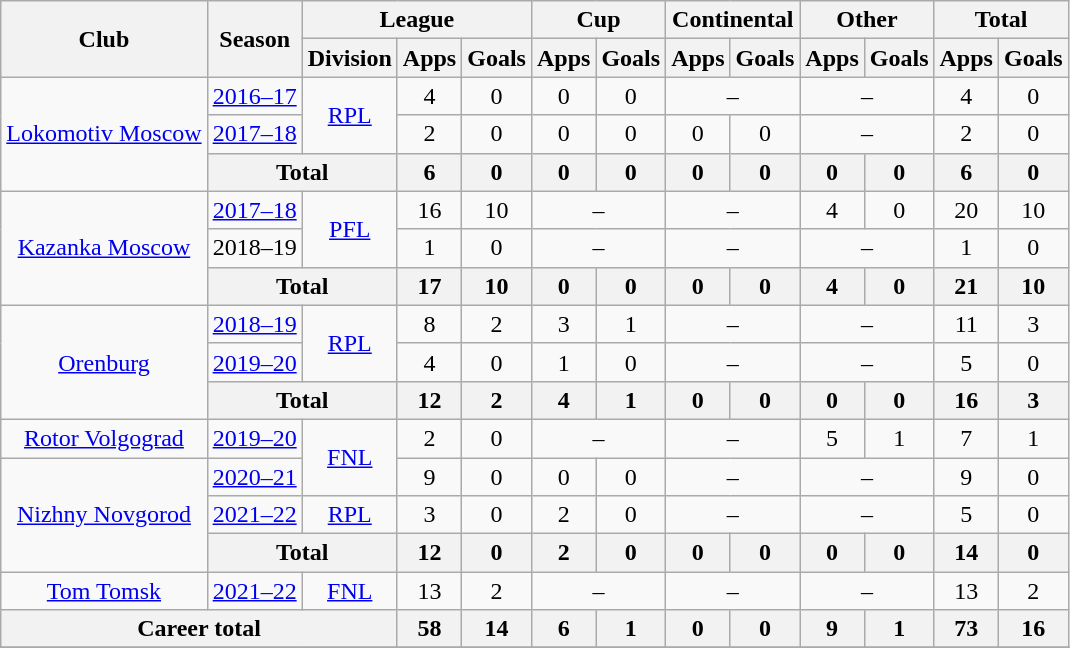<table class="wikitable" style="text-align: center;">
<tr>
<th rowspan=2>Club</th>
<th rowspan=2>Season</th>
<th colspan=3>League</th>
<th colspan=2>Cup</th>
<th colspan=2>Continental</th>
<th colspan=2>Other</th>
<th colspan=2>Total</th>
</tr>
<tr>
<th>Division</th>
<th>Apps</th>
<th>Goals</th>
<th>Apps</th>
<th>Goals</th>
<th>Apps</th>
<th>Goals</th>
<th>Apps</th>
<th>Goals</th>
<th>Apps</th>
<th>Goals</th>
</tr>
<tr>
<td rowspan=3><a href='#'>Lokomotiv Moscow</a></td>
<td><a href='#'>2016–17</a></td>
<td rowspan=2><a href='#'>RPL</a></td>
<td>4</td>
<td>0</td>
<td>0</td>
<td>0</td>
<td colspan=2>–</td>
<td colspan=2>–</td>
<td>4</td>
<td>0</td>
</tr>
<tr>
<td><a href='#'>2017–18</a></td>
<td>2</td>
<td>0</td>
<td>0</td>
<td>0</td>
<td>0</td>
<td>0</td>
<td colspan=2>–</td>
<td>2</td>
<td>0</td>
</tr>
<tr>
<th colspan=2>Total</th>
<th>6</th>
<th>0</th>
<th>0</th>
<th>0</th>
<th>0</th>
<th>0</th>
<th>0</th>
<th>0</th>
<th>6</th>
<th>0</th>
</tr>
<tr>
<td rowspan="3"><a href='#'>Kazanka Moscow</a></td>
<td><a href='#'>2017–18</a></td>
<td rowspan="2"><a href='#'>PFL</a></td>
<td>16</td>
<td>10</td>
<td colspan=2>–</td>
<td colspan=2>–</td>
<td>4</td>
<td>0</td>
<td>20</td>
<td>10</td>
</tr>
<tr>
<td>2018–19</td>
<td>1</td>
<td>0</td>
<td colspan=2>–</td>
<td colspan=2>–</td>
<td colspan=2>–</td>
<td>1</td>
<td>0</td>
</tr>
<tr>
<th colspan=2>Total</th>
<th>17</th>
<th>10</th>
<th>0</th>
<th>0</th>
<th>0</th>
<th>0</th>
<th>4</th>
<th>0</th>
<th>21</th>
<th>10</th>
</tr>
<tr>
<td rowspan="3"><a href='#'>Orenburg</a></td>
<td><a href='#'>2018–19</a></td>
<td rowspan="2"><a href='#'>RPL</a></td>
<td>8</td>
<td>2</td>
<td>3</td>
<td>1</td>
<td colspan=2>–</td>
<td colspan=2>–</td>
<td>11</td>
<td>3</td>
</tr>
<tr>
<td><a href='#'>2019–20</a></td>
<td>4</td>
<td>0</td>
<td>1</td>
<td>0</td>
<td colspan=2>–</td>
<td colspan=2>–</td>
<td>5</td>
<td>0</td>
</tr>
<tr>
<th colspan=2>Total</th>
<th>12</th>
<th>2</th>
<th>4</th>
<th>1</th>
<th>0</th>
<th>0</th>
<th>0</th>
<th>0</th>
<th>16</th>
<th>3</th>
</tr>
<tr>
<td><a href='#'>Rotor Volgograd</a></td>
<td><a href='#'>2019–20</a></td>
<td rowspan="2"><a href='#'>FNL</a></td>
<td>2</td>
<td>0</td>
<td colspan=2>–</td>
<td colspan=2>–</td>
<td>5</td>
<td>1</td>
<td>7</td>
<td>1</td>
</tr>
<tr>
<td rowspan="3"><a href='#'>Nizhny Novgorod</a></td>
<td><a href='#'>2020–21</a></td>
<td>9</td>
<td>0</td>
<td>0</td>
<td>0</td>
<td colspan=2>–</td>
<td colspan=2>–</td>
<td>9</td>
<td>0</td>
</tr>
<tr>
<td><a href='#'>2021–22</a></td>
<td><a href='#'>RPL</a></td>
<td>3</td>
<td>0</td>
<td>2</td>
<td>0</td>
<td colspan=2>–</td>
<td colspan=2>–</td>
<td>5</td>
<td>0</td>
</tr>
<tr>
<th colspan=2>Total</th>
<th>12</th>
<th>0</th>
<th>2</th>
<th>0</th>
<th>0</th>
<th>0</th>
<th>0</th>
<th>0</th>
<th>14</th>
<th>0</th>
</tr>
<tr>
<td><a href='#'>Tom Tomsk</a></td>
<td><a href='#'>2021–22</a></td>
<td><a href='#'>FNL</a></td>
<td>13</td>
<td>2</td>
<td colspan=2>–</td>
<td colspan=2>–</td>
<td colspan=2>–</td>
<td>13</td>
<td>2</td>
</tr>
<tr>
<th colspan=3>Career total</th>
<th>58</th>
<th>14</th>
<th>6</th>
<th>1</th>
<th>0</th>
<th>0</th>
<th>9</th>
<th>1</th>
<th>73</th>
<th>16</th>
</tr>
<tr>
</tr>
</table>
